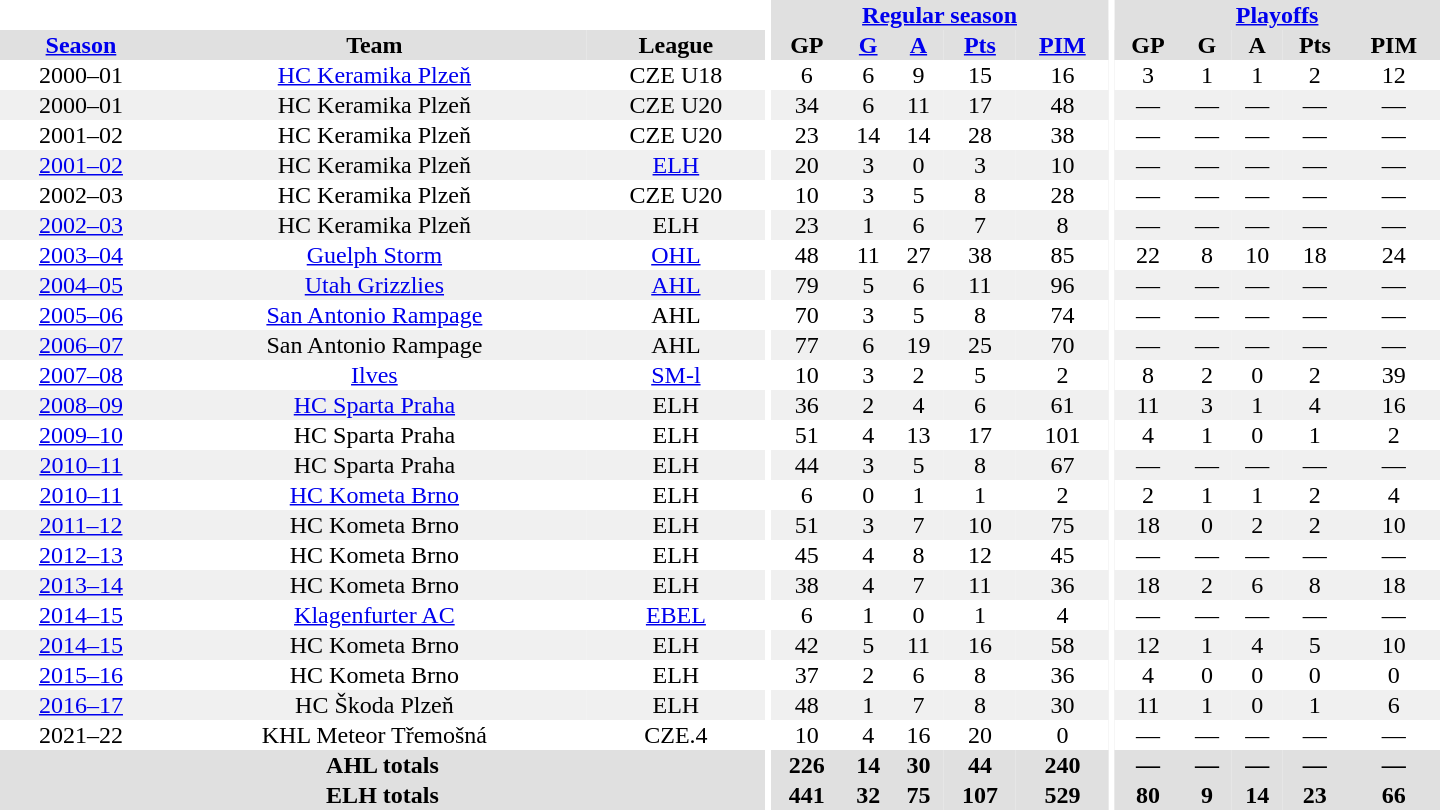<table border="0" cellpadding="1" cellspacing="0" style="text-align:center; width:60em">
<tr bgcolor="#e0e0e0">
<th colspan="3" bgcolor="#ffffff"></th>
<th rowspan="99" bgcolor="#ffffff"></th>
<th colspan="5"><a href='#'>Regular season</a></th>
<th rowspan="99" bgcolor="#ffffff"></th>
<th colspan="5"><a href='#'>Playoffs</a></th>
</tr>
<tr bgcolor="#e0e0e0">
<th><a href='#'>Season</a></th>
<th>Team</th>
<th>League</th>
<th>GP</th>
<th><a href='#'>G</a></th>
<th><a href='#'>A</a></th>
<th><a href='#'>Pts</a></th>
<th><a href='#'>PIM</a></th>
<th>GP</th>
<th>G</th>
<th>A</th>
<th>Pts</th>
<th>PIM</th>
</tr>
<tr>
<td>2000–01</td>
<td><a href='#'>HC Keramika Plzeň</a></td>
<td>CZE U18</td>
<td>6</td>
<td>6</td>
<td>9</td>
<td>15</td>
<td>16</td>
<td>3</td>
<td>1</td>
<td>1</td>
<td>2</td>
<td>12</td>
</tr>
<tr bgcolor="#f0f0f0">
<td>2000–01</td>
<td>HC Keramika Plzeň</td>
<td>CZE U20</td>
<td>34</td>
<td>6</td>
<td>11</td>
<td>17</td>
<td>48</td>
<td>—</td>
<td>—</td>
<td>—</td>
<td>—</td>
<td>—</td>
</tr>
<tr>
<td>2001–02</td>
<td>HC Keramika Plzeň</td>
<td>CZE U20</td>
<td>23</td>
<td>14</td>
<td>14</td>
<td>28</td>
<td>38</td>
<td>—</td>
<td>—</td>
<td>—</td>
<td>—</td>
<td>—</td>
</tr>
<tr bgcolor="#f0f0f0">
<td><a href='#'>2001–02</a></td>
<td>HC Keramika Plzeň</td>
<td><a href='#'>ELH</a></td>
<td>20</td>
<td>3</td>
<td>0</td>
<td>3</td>
<td>10</td>
<td>—</td>
<td>—</td>
<td>—</td>
<td>—</td>
<td>—</td>
</tr>
<tr>
<td>2002–03</td>
<td>HC Keramika Plzeň</td>
<td>CZE U20</td>
<td>10</td>
<td>3</td>
<td>5</td>
<td>8</td>
<td>28</td>
<td>—</td>
<td>—</td>
<td>—</td>
<td>—</td>
<td>—</td>
</tr>
<tr bgcolor="#f0f0f0">
<td><a href='#'>2002–03</a></td>
<td>HC Keramika Plzeň</td>
<td>ELH</td>
<td>23</td>
<td>1</td>
<td>6</td>
<td>7</td>
<td>8</td>
<td>—</td>
<td>—</td>
<td>—</td>
<td>—</td>
<td>—</td>
</tr>
<tr>
<td><a href='#'>2003–04</a></td>
<td><a href='#'>Guelph Storm</a></td>
<td><a href='#'>OHL</a></td>
<td>48</td>
<td>11</td>
<td>27</td>
<td>38</td>
<td>85</td>
<td>22</td>
<td>8</td>
<td>10</td>
<td>18</td>
<td>24</td>
</tr>
<tr bgcolor="#f0f0f0">
<td><a href='#'>2004–05</a></td>
<td><a href='#'>Utah Grizzlies</a></td>
<td><a href='#'>AHL</a></td>
<td>79</td>
<td>5</td>
<td>6</td>
<td>11</td>
<td>96</td>
<td>—</td>
<td>—</td>
<td>—</td>
<td>—</td>
<td>—</td>
</tr>
<tr>
<td><a href='#'>2005–06</a></td>
<td><a href='#'>San Antonio Rampage</a></td>
<td>AHL</td>
<td>70</td>
<td>3</td>
<td>5</td>
<td>8</td>
<td>74</td>
<td>—</td>
<td>—</td>
<td>—</td>
<td>—</td>
<td>—</td>
</tr>
<tr bgcolor="#f0f0f0">
<td><a href='#'>2006–07</a></td>
<td>San Antonio Rampage</td>
<td>AHL</td>
<td>77</td>
<td>6</td>
<td>19</td>
<td>25</td>
<td>70</td>
<td>—</td>
<td>—</td>
<td>—</td>
<td>—</td>
<td>—</td>
</tr>
<tr>
<td><a href='#'>2007–08</a></td>
<td><a href='#'>Ilves</a></td>
<td><a href='#'>SM-l</a></td>
<td>10</td>
<td>3</td>
<td>2</td>
<td>5</td>
<td>2</td>
<td>8</td>
<td>2</td>
<td>0</td>
<td>2</td>
<td>39</td>
</tr>
<tr bgcolor="#f0f0f0">
<td><a href='#'>2008–09</a></td>
<td><a href='#'>HC Sparta Praha</a></td>
<td>ELH</td>
<td>36</td>
<td>2</td>
<td>4</td>
<td>6</td>
<td>61</td>
<td>11</td>
<td>3</td>
<td>1</td>
<td>4</td>
<td>16</td>
</tr>
<tr>
<td><a href='#'>2009–10</a></td>
<td>HC Sparta Praha</td>
<td>ELH</td>
<td>51</td>
<td>4</td>
<td>13</td>
<td>17</td>
<td>101</td>
<td>4</td>
<td>1</td>
<td>0</td>
<td>1</td>
<td>2</td>
</tr>
<tr bgcolor="#f0f0f0">
<td><a href='#'>2010–11</a></td>
<td>HC Sparta Praha</td>
<td>ELH</td>
<td>44</td>
<td>3</td>
<td>5</td>
<td>8</td>
<td>67</td>
<td>—</td>
<td>—</td>
<td>—</td>
<td>—</td>
<td>—</td>
</tr>
<tr>
<td><a href='#'>2010–11</a></td>
<td><a href='#'>HC Kometa Brno</a></td>
<td>ELH</td>
<td>6</td>
<td>0</td>
<td>1</td>
<td>1</td>
<td>2</td>
<td>2</td>
<td>1</td>
<td>1</td>
<td>2</td>
<td>4</td>
</tr>
<tr bgcolor="#f0f0f0">
<td><a href='#'>2011–12</a></td>
<td>HC Kometa Brno</td>
<td>ELH</td>
<td>51</td>
<td>3</td>
<td>7</td>
<td>10</td>
<td>75</td>
<td>18</td>
<td>0</td>
<td>2</td>
<td>2</td>
<td>10</td>
</tr>
<tr>
<td><a href='#'>2012–13</a></td>
<td>HC Kometa Brno</td>
<td>ELH</td>
<td>45</td>
<td>4</td>
<td>8</td>
<td>12</td>
<td>45</td>
<td>—</td>
<td>—</td>
<td>—</td>
<td>—</td>
<td>—</td>
</tr>
<tr bgcolor="#f0f0f0">
<td><a href='#'>2013–14</a></td>
<td>HC Kometa Brno</td>
<td>ELH</td>
<td>38</td>
<td>4</td>
<td>7</td>
<td>11</td>
<td>36</td>
<td>18</td>
<td>2</td>
<td>6</td>
<td>8</td>
<td>18</td>
</tr>
<tr>
<td><a href='#'>2014–15</a></td>
<td><a href='#'>Klagenfurter AC</a></td>
<td><a href='#'>EBEL</a></td>
<td>6</td>
<td>1</td>
<td>0</td>
<td>1</td>
<td>4</td>
<td>—</td>
<td>—</td>
<td>—</td>
<td>—</td>
<td>—</td>
</tr>
<tr bgcolor="#f0f0f0">
<td><a href='#'>2014–15</a></td>
<td>HC Kometa Brno</td>
<td>ELH</td>
<td>42</td>
<td>5</td>
<td>11</td>
<td>16</td>
<td>58</td>
<td>12</td>
<td>1</td>
<td>4</td>
<td>5</td>
<td>10</td>
</tr>
<tr>
<td><a href='#'>2015–16</a></td>
<td>HC Kometa Brno</td>
<td>ELH</td>
<td>37</td>
<td>2</td>
<td>6</td>
<td>8</td>
<td>36</td>
<td>4</td>
<td>0</td>
<td>0</td>
<td>0</td>
<td>0</td>
</tr>
<tr bgcolor="#f0f0f0">
<td><a href='#'>2016–17</a></td>
<td>HC Škoda Plzeň</td>
<td>ELH</td>
<td>48</td>
<td>1</td>
<td>7</td>
<td>8</td>
<td>30</td>
<td>11</td>
<td>1</td>
<td>0</td>
<td>1</td>
<td>6</td>
</tr>
<tr>
<td>2021–22</td>
<td>KHL Meteor Třemošná</td>
<td>CZE.4</td>
<td>10</td>
<td>4</td>
<td>16</td>
<td>20</td>
<td>0</td>
<td>—</td>
<td>—</td>
<td>—</td>
<td>—</td>
<td>—</td>
</tr>
<tr bgcolor="#e0e0e0">
<th colspan="3">AHL totals</th>
<th>226</th>
<th>14</th>
<th>30</th>
<th>44</th>
<th>240</th>
<th>—</th>
<th>—</th>
<th>—</th>
<th>—</th>
<th>—</th>
</tr>
<tr bgcolor="#e0e0e0">
<th colspan="3">ELH totals</th>
<th>441</th>
<th>32</th>
<th>75</th>
<th>107</th>
<th>529</th>
<th>80</th>
<th>9</th>
<th>14</th>
<th>23</th>
<th>66</th>
</tr>
</table>
